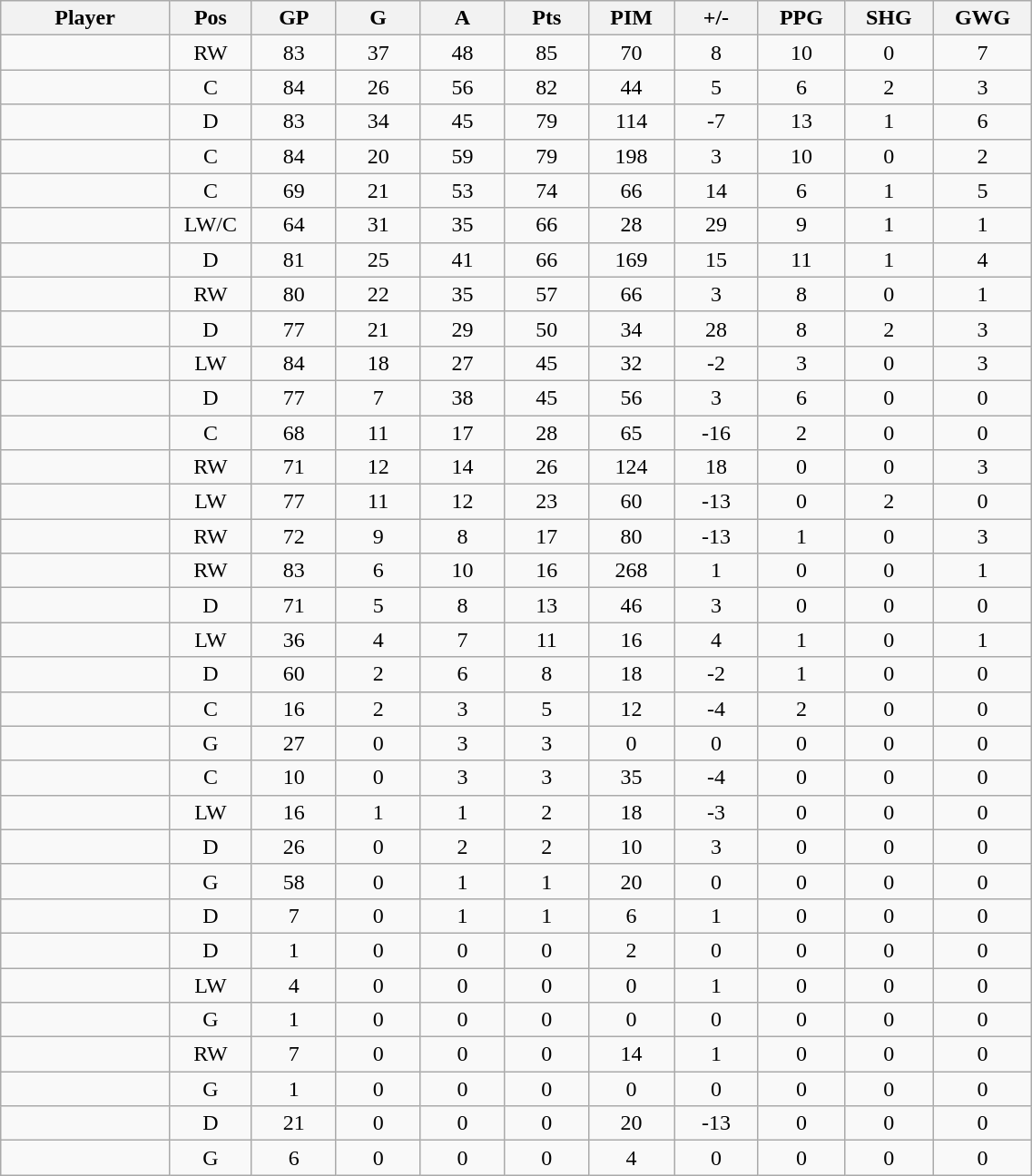<table class="wikitable sortable" width="60%">
<tr ALIGN="center">
<th bgcolor="#DDDDFF" width="10%">Player</th>
<th bgcolor="#DDDDFF" width="3%" title="Position">Pos</th>
<th bgcolor="#DDDDFF" width="5%" title="Games played">GP</th>
<th bgcolor="#DDDDFF" width="5%" title="Goals">G</th>
<th bgcolor="#DDDDFF" width="5%" title="Assists">A</th>
<th bgcolor="#DDDDFF" width="5%" title="Points">Pts</th>
<th bgcolor="#DDDDFF" width="5%" title="Penalties in Minutes">PIM</th>
<th bgcolor="#DDDDFF" width="5%" title="Plus/Minus">+/-</th>
<th bgcolor="#DDDDFF" width="5%" title="Power Play Goals">PPG</th>
<th bgcolor="#DDDDFF" width="5%" title="Short-handed Goals">SHG</th>
<th bgcolor="#DDDDFF" width="5%" title="Game-winning Goals">GWG</th>
</tr>
<tr align="center">
<td align="right"></td>
<td>RW</td>
<td>83</td>
<td>37</td>
<td>48</td>
<td>85</td>
<td>70</td>
<td>8</td>
<td>10</td>
<td>0</td>
<td>7</td>
</tr>
<tr align="center">
<td align="right"></td>
<td>C</td>
<td>84</td>
<td>26</td>
<td>56</td>
<td>82</td>
<td>44</td>
<td>5</td>
<td>6</td>
<td>2</td>
<td>3</td>
</tr>
<tr align="center">
<td align="right"></td>
<td>D</td>
<td>83</td>
<td>34</td>
<td>45</td>
<td>79</td>
<td>114</td>
<td>-7</td>
<td>13</td>
<td>1</td>
<td>6</td>
</tr>
<tr align="center">
<td align="right"></td>
<td>C</td>
<td>84</td>
<td>20</td>
<td>59</td>
<td>79</td>
<td>198</td>
<td>3</td>
<td>10</td>
<td>0</td>
<td>2</td>
</tr>
<tr align="center">
<td align="right"></td>
<td>C</td>
<td>69</td>
<td>21</td>
<td>53</td>
<td>74</td>
<td>66</td>
<td>14</td>
<td>6</td>
<td>1</td>
<td>5</td>
</tr>
<tr align="center">
<td align="right"></td>
<td>LW/C</td>
<td>64</td>
<td>31</td>
<td>35</td>
<td>66</td>
<td>28</td>
<td>29</td>
<td>9</td>
<td>1</td>
<td>1</td>
</tr>
<tr align="center">
<td align="right"></td>
<td>D</td>
<td>81</td>
<td>25</td>
<td>41</td>
<td>66</td>
<td>169</td>
<td>15</td>
<td>11</td>
<td>1</td>
<td>4</td>
</tr>
<tr align="center">
<td align="right"></td>
<td>RW</td>
<td>80</td>
<td>22</td>
<td>35</td>
<td>57</td>
<td>66</td>
<td>3</td>
<td>8</td>
<td>0</td>
<td>1</td>
</tr>
<tr align="center">
<td align="right"></td>
<td>D</td>
<td>77</td>
<td>21</td>
<td>29</td>
<td>50</td>
<td>34</td>
<td>28</td>
<td>8</td>
<td>2</td>
<td>3</td>
</tr>
<tr align="center">
<td align="right"></td>
<td>LW</td>
<td>84</td>
<td>18</td>
<td>27</td>
<td>45</td>
<td>32</td>
<td>-2</td>
<td>3</td>
<td>0</td>
<td>3</td>
</tr>
<tr align="center">
<td align="right"></td>
<td>D</td>
<td>77</td>
<td>7</td>
<td>38</td>
<td>45</td>
<td>56</td>
<td>3</td>
<td>6</td>
<td>0</td>
<td>0</td>
</tr>
<tr align="center">
<td align="right"></td>
<td>C</td>
<td>68</td>
<td>11</td>
<td>17</td>
<td>28</td>
<td>65</td>
<td>-16</td>
<td>2</td>
<td>0</td>
<td>0</td>
</tr>
<tr align="center">
<td align="right"></td>
<td>RW</td>
<td>71</td>
<td>12</td>
<td>14</td>
<td>26</td>
<td>124</td>
<td>18</td>
<td>0</td>
<td>0</td>
<td>3</td>
</tr>
<tr align="center">
<td align="right"></td>
<td>LW</td>
<td>77</td>
<td>11</td>
<td>12</td>
<td>23</td>
<td>60</td>
<td>-13</td>
<td>0</td>
<td>2</td>
<td>0</td>
</tr>
<tr align="center">
<td align="right"></td>
<td>RW</td>
<td>72</td>
<td>9</td>
<td>8</td>
<td>17</td>
<td>80</td>
<td>-13</td>
<td>1</td>
<td>0</td>
<td>3</td>
</tr>
<tr align="center">
<td align="right"></td>
<td>RW</td>
<td>83</td>
<td>6</td>
<td>10</td>
<td>16</td>
<td>268</td>
<td>1</td>
<td>0</td>
<td>0</td>
<td>1</td>
</tr>
<tr align="center">
<td align="right"></td>
<td>D</td>
<td>71</td>
<td>5</td>
<td>8</td>
<td>13</td>
<td>46</td>
<td>3</td>
<td>0</td>
<td>0</td>
<td>0</td>
</tr>
<tr align="center">
<td align="right"></td>
<td>LW</td>
<td>36</td>
<td>4</td>
<td>7</td>
<td>11</td>
<td>16</td>
<td>4</td>
<td>1</td>
<td>0</td>
<td>1</td>
</tr>
<tr align="center">
<td align="right"></td>
<td>D</td>
<td>60</td>
<td>2</td>
<td>6</td>
<td>8</td>
<td>18</td>
<td>-2</td>
<td>1</td>
<td>0</td>
<td>0</td>
</tr>
<tr align="center">
<td align="right"></td>
<td>C</td>
<td>16</td>
<td>2</td>
<td>3</td>
<td>5</td>
<td>12</td>
<td>-4</td>
<td>2</td>
<td>0</td>
<td>0</td>
</tr>
<tr align="center">
<td align="right"></td>
<td>G</td>
<td>27</td>
<td>0</td>
<td>3</td>
<td>3</td>
<td>0</td>
<td>0</td>
<td>0</td>
<td>0</td>
<td>0</td>
</tr>
<tr align="center">
<td align="right"></td>
<td>C</td>
<td>10</td>
<td>0</td>
<td>3</td>
<td>3</td>
<td>35</td>
<td>-4</td>
<td>0</td>
<td>0</td>
<td>0</td>
</tr>
<tr align="center">
<td align="right"></td>
<td>LW</td>
<td>16</td>
<td>1</td>
<td>1</td>
<td>2</td>
<td>18</td>
<td>-3</td>
<td>0</td>
<td>0</td>
<td>0</td>
</tr>
<tr align="center">
<td align="right"></td>
<td>D</td>
<td>26</td>
<td>0</td>
<td>2</td>
<td>2</td>
<td>10</td>
<td>3</td>
<td>0</td>
<td>0</td>
<td>0</td>
</tr>
<tr align="center">
<td align="right"></td>
<td>G</td>
<td>58</td>
<td>0</td>
<td>1</td>
<td>1</td>
<td>20</td>
<td>0</td>
<td>0</td>
<td>0</td>
<td>0</td>
</tr>
<tr align="center">
<td align="right"></td>
<td>D</td>
<td>7</td>
<td>0</td>
<td>1</td>
<td>1</td>
<td>6</td>
<td>1</td>
<td>0</td>
<td>0</td>
<td>0</td>
</tr>
<tr align="center">
<td align="right"></td>
<td>D</td>
<td>1</td>
<td>0</td>
<td>0</td>
<td>0</td>
<td>2</td>
<td>0</td>
<td>0</td>
<td>0</td>
<td>0</td>
</tr>
<tr align="center">
<td align="right"></td>
<td>LW</td>
<td>4</td>
<td>0</td>
<td>0</td>
<td>0</td>
<td>0</td>
<td>1</td>
<td>0</td>
<td>0</td>
<td>0</td>
</tr>
<tr align="center">
<td align="right"></td>
<td>G</td>
<td>1</td>
<td>0</td>
<td>0</td>
<td>0</td>
<td>0</td>
<td>0</td>
<td>0</td>
<td>0</td>
<td>0</td>
</tr>
<tr align="center">
<td align="right"></td>
<td>RW</td>
<td>7</td>
<td>0</td>
<td>0</td>
<td>0</td>
<td>14</td>
<td>1</td>
<td>0</td>
<td>0</td>
<td>0</td>
</tr>
<tr align="center">
<td align="right"></td>
<td>G</td>
<td>1</td>
<td>0</td>
<td>0</td>
<td>0</td>
<td>0</td>
<td>0</td>
<td>0</td>
<td>0</td>
<td>0</td>
</tr>
<tr align="center">
<td align="right"></td>
<td>D</td>
<td>21</td>
<td>0</td>
<td>0</td>
<td>0</td>
<td>20</td>
<td>-13</td>
<td>0</td>
<td>0</td>
<td>0</td>
</tr>
<tr align="center">
<td align="right"></td>
<td>G</td>
<td>6</td>
<td>0</td>
<td>0</td>
<td>0</td>
<td>4</td>
<td>0</td>
<td>0</td>
<td>0</td>
<td>0</td>
</tr>
</table>
